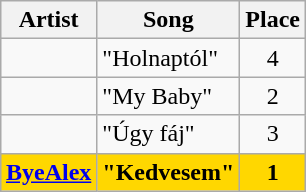<table class="sortable wikitable" style="margin: 1em auto 1em auto; text-align:center">
<tr>
<th>Artist</th>
<th>Song</th>
<th>Place</th>
</tr>
<tr>
<td align="left"></td>
<td align="left">"Holnaptól"</td>
<td>4</td>
</tr>
<tr>
<td align="left"></td>
<td align="left">"My Baby"</td>
<td>2</td>
</tr>
<tr>
<td align="left"></td>
<td align="left">"Úgy fáj"</td>
<td>3</td>
</tr>
<tr style="font-weight:bold; background:gold;">
<td align="left"><a href='#'>ByeAlex</a></td>
<td align="left">"Kedvesem"</td>
<td>1</td>
</tr>
</table>
